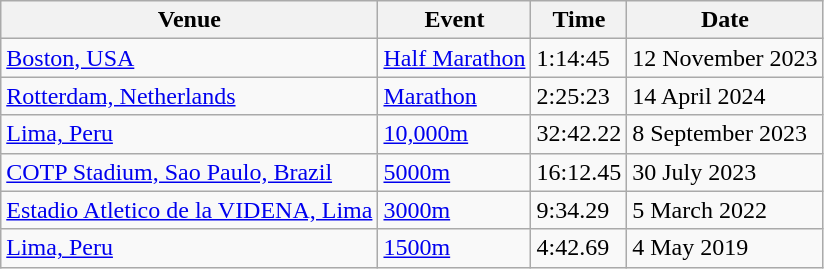<table class="wikitable">
<tr>
<th>Venue</th>
<th>Event</th>
<th>Time</th>
<th>Date</th>
</tr>
<tr>
<td><a href='#'>Boston, USA</a></td>
<td><a href='#'>Half Marathon</a></td>
<td>1:14:45</td>
<td>12 November 2023</td>
</tr>
<tr>
<td><a href='#'>Rotterdam, Netherlands</a></td>
<td><a href='#'>Marathon</a></td>
<td>2:25:23</td>
<td>14 April 2024</td>
</tr>
<tr>
<td><a href='#'>Lima, Peru</a></td>
<td><a href='#'>10,000m</a></td>
<td>32:42.22</td>
<td>8 September 2023</td>
</tr>
<tr>
<td><a href='#'>COTP Stadium, Sao Paulo, Brazil</a></td>
<td><a href='#'>5000m</a></td>
<td>16:12.45</td>
<td>30 July 2023</td>
</tr>
<tr>
<td><a href='#'>Estadio Atletico de la VIDENA, Lima</a></td>
<td><a href='#'>3000m</a></td>
<td>9:34.29</td>
<td>5 March 2022</td>
</tr>
<tr>
<td><a href='#'>Lima, Peru</a></td>
<td><a href='#'>1500m</a></td>
<td>4:42.69</td>
<td>4 May 2019</td>
</tr>
</table>
